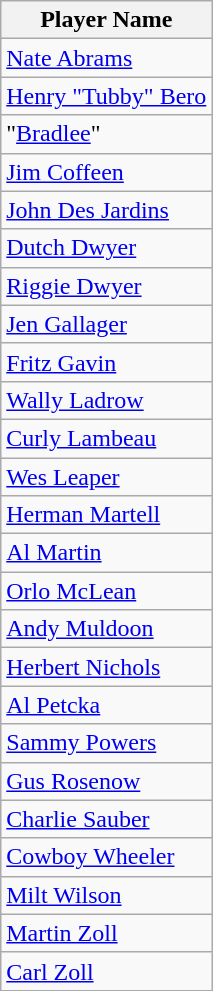<table class="wikitable">
<tr>
<th>Player Name</th>
</tr>
<tr>
<td><a href='#'>Nate Abrams</a></td>
</tr>
<tr>
<td><a href='#'>Henry "Tubby" Bero</a></td>
</tr>
<tr>
<td>"<a href='#'>Bradlee</a>"</td>
</tr>
<tr>
<td><a href='#'>Jim Coffeen</a></td>
</tr>
<tr>
<td><a href='#'>John Des Jardins</a></td>
</tr>
<tr>
<td><a href='#'>Dutch Dwyer</a></td>
</tr>
<tr>
<td><a href='#'>Riggie Dwyer</a></td>
</tr>
<tr>
<td><a href='#'>Jen Gallager</a></td>
</tr>
<tr>
<td><a href='#'>Fritz Gavin</a></td>
</tr>
<tr>
<td><a href='#'>Wally Ladrow</a></td>
</tr>
<tr>
<td><a href='#'>Curly Lambeau</a></td>
</tr>
<tr>
<td><a href='#'>Wes Leaper</a></td>
</tr>
<tr>
<td><a href='#'>Herman Martell</a></td>
</tr>
<tr>
<td><a href='#'>Al Martin</a></td>
</tr>
<tr>
<td><a href='#'>Orlo McLean</a></td>
</tr>
<tr>
<td><a href='#'>Andy Muldoon</a></td>
</tr>
<tr>
<td><a href='#'>Herbert Nichols</a></td>
</tr>
<tr>
<td><a href='#'>Al Petcka</a></td>
</tr>
<tr>
<td><a href='#'>Sammy Powers</a></td>
</tr>
<tr>
<td><a href='#'>Gus Rosenow</a></td>
</tr>
<tr>
<td><a href='#'>Charlie Sauber</a></td>
</tr>
<tr>
<td><a href='#'>Cowboy Wheeler</a></td>
</tr>
<tr>
<td><a href='#'>Milt Wilson</a></td>
</tr>
<tr>
<td><a href='#'>Martin Zoll</a></td>
</tr>
<tr>
<td><a href='#'>Carl Zoll</a></td>
</tr>
</table>
